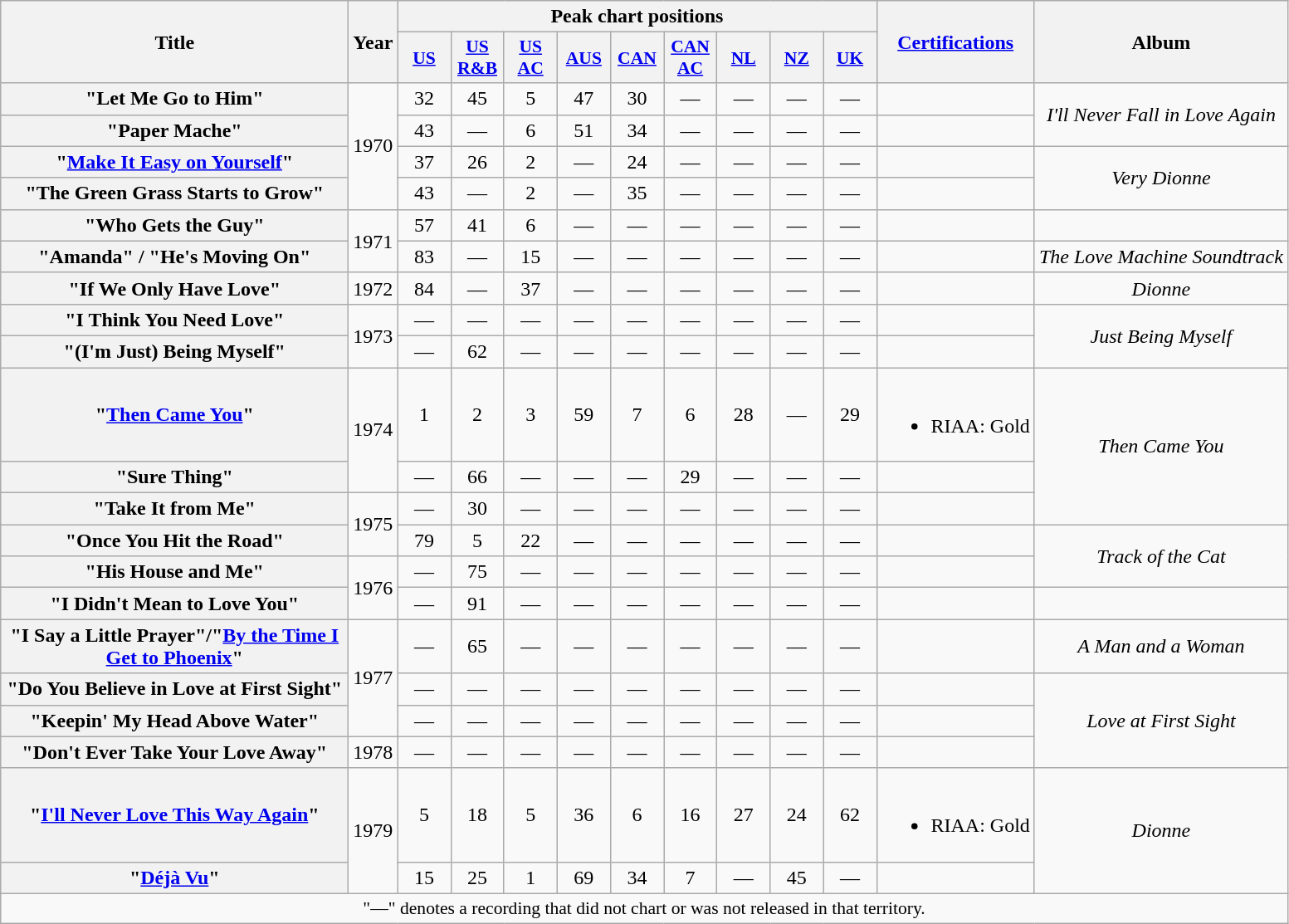<table class="wikitable plainrowheaders" style="text-align:center;" border="1">
<tr>
<th scope="col" rowspan="2" style="width:17em;">Title</th>
<th scope="col" rowspan="2">Year</th>
<th scope="col" colspan="9">Peak chart positions</th>
<th scope="col" rowspan="2"><a href='#'>Certifications</a></th>
<th scope="col" rowspan="2">Album</th>
</tr>
<tr>
<th scope="col" style="width:2.5em;font-size:90%;"><a href='#'>US</a><br></th>
<th scope="col" style="width:2.5em;font-size:90%;"><a href='#'>US<br>R&B</a><br></th>
<th scope="col" style="width:2.5em;font-size:90%;"><a href='#'>US<br>AC</a><br></th>
<th scope="col" style="width:2.5em;font-size:90%;"><a href='#'>AUS</a><br></th>
<th scope="col" style="width:2.5em;font-size:90%;"><a href='#'>CAN</a><br></th>
<th scope="col" style="width:2.5em;font-size:90%;"><a href='#'>CAN<br>AC</a><br></th>
<th scope="col" style="width:2.5em;font-size:90%;"><a href='#'>NL</a><br></th>
<th scope="col" style="width:2.5em;font-size:90%;"><a href='#'>NZ</a><br></th>
<th scope="col" style="width:2.5em;font-size:90%;"><a href='#'>UK</a><br></th>
</tr>
<tr>
<th scope="row">"Let Me Go to Him"</th>
<td rowspan="4">1970</td>
<td>32</td>
<td>45</td>
<td>5</td>
<td>47</td>
<td>30</td>
<td>—</td>
<td>—</td>
<td>—</td>
<td>—</td>
<td></td>
<td rowspan="2"><em>I'll Never Fall in Love Again</em></td>
</tr>
<tr>
<th scope="row">"Paper Mache"</th>
<td>43</td>
<td>—</td>
<td>6</td>
<td>51</td>
<td>34</td>
<td>—</td>
<td>—</td>
<td>—</td>
<td>—</td>
<td></td>
</tr>
<tr>
<th scope="row">"<a href='#'>Make It Easy on Yourself</a>"</th>
<td>37</td>
<td>26</td>
<td>2</td>
<td>—</td>
<td>24</td>
<td>—</td>
<td>—</td>
<td>—</td>
<td>—</td>
<td></td>
<td rowspan="2"><em>Very Dionne</em></td>
</tr>
<tr>
<th scope="row">"The Green Grass Starts to Grow"</th>
<td>43</td>
<td>—</td>
<td>2</td>
<td>—</td>
<td>35</td>
<td>—</td>
<td>—</td>
<td>—</td>
<td>—</td>
<td></td>
</tr>
<tr>
<th scope="row">"Who Gets the Guy"</th>
<td rowspan="2">1971</td>
<td>57</td>
<td>41</td>
<td>6</td>
<td>—</td>
<td>—</td>
<td>—</td>
<td>—</td>
<td>—</td>
<td>—</td>
<td></td>
<td></td>
</tr>
<tr>
<th scope="row">"Amanda" / "He's Moving On"</th>
<td>83</td>
<td>—</td>
<td>15</td>
<td>—</td>
<td>—</td>
<td>—</td>
<td>—</td>
<td>—</td>
<td>—</td>
<td></td>
<td><em>The Love Machine Soundtrack </em></td>
</tr>
<tr>
<th scope="row">"If We Only Have Love"</th>
<td>1972</td>
<td>84</td>
<td>—</td>
<td>37</td>
<td>—</td>
<td>—</td>
<td>—</td>
<td>—</td>
<td>—</td>
<td>—</td>
<td></td>
<td><em>Dionne</em></td>
</tr>
<tr>
<th scope="row">"I Think You Need Love"</th>
<td rowspan="2">1973</td>
<td>—</td>
<td>—</td>
<td>—</td>
<td>—</td>
<td>—</td>
<td>—</td>
<td>—</td>
<td>—</td>
<td>—</td>
<td></td>
<td rowspan="2"><em>Just Being Myself</em></td>
</tr>
<tr>
<th scope="row">"(I'm Just) Being Myself"</th>
<td>—</td>
<td>62</td>
<td>—</td>
<td>—</td>
<td>—</td>
<td>—</td>
<td>—</td>
<td>—</td>
<td>—</td>
<td></td>
</tr>
<tr>
<th scope="row">"<a href='#'>Then Came You</a>" </th>
<td rowspan="2">1974</td>
<td>1</td>
<td>2</td>
<td>3</td>
<td>59</td>
<td>7</td>
<td>6</td>
<td>28</td>
<td>—</td>
<td>29</td>
<td><br><ul><li>RIAA: Gold</li></ul></td>
<td rowspan="3"><em>Then Came You</em></td>
</tr>
<tr>
<th scope="row">"Sure Thing"</th>
<td>—</td>
<td>66</td>
<td>—</td>
<td>—</td>
<td>—</td>
<td>29</td>
<td>—</td>
<td>—</td>
<td>—</td>
<td></td>
</tr>
<tr>
<th scope="row">"Take It from Me"</th>
<td rowspan="2">1975</td>
<td>—</td>
<td>30</td>
<td>—</td>
<td>—</td>
<td>—</td>
<td>—</td>
<td>—</td>
<td>—</td>
<td>—</td>
<td></td>
</tr>
<tr>
<th scope="row">"Once You Hit the Road"</th>
<td>79</td>
<td>5</td>
<td>22</td>
<td>—</td>
<td>—</td>
<td>—</td>
<td>—</td>
<td>—</td>
<td>—</td>
<td></td>
<td rowspan="2"><em>Track of the Cat</em></td>
</tr>
<tr>
<th scope="row">"His House and Me"</th>
<td rowspan="2">1976</td>
<td>—</td>
<td>75</td>
<td>—</td>
<td>—</td>
<td>—</td>
<td>—</td>
<td>—</td>
<td>—</td>
<td>—</td>
<td></td>
</tr>
<tr>
<th scope="row">"I Didn't Mean to Love You"</th>
<td>—</td>
<td>91</td>
<td>—</td>
<td>—</td>
<td>—</td>
<td>—</td>
<td>—</td>
<td>—</td>
<td>—</td>
<td></td>
<td></td>
</tr>
<tr>
<th scope="row">"I Say a Little Prayer"/"<a href='#'>By the Time I Get to Phoenix</a>" </th>
<td rowspan="3">1977</td>
<td>—</td>
<td>65</td>
<td>—</td>
<td>—</td>
<td>—</td>
<td>—</td>
<td>—</td>
<td>—</td>
<td>—</td>
<td></td>
<td><em>A Man and a Woman</em></td>
</tr>
<tr>
<th scope="row">"Do You Believe in Love at First Sight"</th>
<td>—</td>
<td>—</td>
<td>—</td>
<td>—</td>
<td>—</td>
<td>—</td>
<td>—</td>
<td>—</td>
<td>—</td>
<td></td>
<td rowspan="3"><em>Love at First Sight</em></td>
</tr>
<tr>
<th scope="row">"Keepin' My Head Above Water"</th>
<td>—</td>
<td>—</td>
<td>—</td>
<td>—</td>
<td>—</td>
<td>—</td>
<td>—</td>
<td>—</td>
<td>—</td>
<td></td>
</tr>
<tr>
<th scope="row">"Don't Ever Take Your Love Away"</th>
<td>1978</td>
<td>—</td>
<td>—</td>
<td>—</td>
<td>—</td>
<td>—</td>
<td>—</td>
<td>—</td>
<td>—</td>
<td>—</td>
<td></td>
</tr>
<tr>
<th scope="row">"<a href='#'>I'll Never Love This Way Again</a>"</th>
<td rowspan="2">1979</td>
<td>5</td>
<td>18</td>
<td>5</td>
<td>36</td>
<td>6</td>
<td>16</td>
<td>27</td>
<td>24</td>
<td>62</td>
<td><br><ul><li>RIAA: Gold</li></ul></td>
<td rowspan="2"><em>Dionne</em></td>
</tr>
<tr>
<th scope="row">"<a href='#'>Déjà Vu</a>"</th>
<td>15</td>
<td>25</td>
<td>1</td>
<td>69</td>
<td>34</td>
<td>7</td>
<td>—</td>
<td>45</td>
<td>—</td>
<td></td>
</tr>
<tr>
<td colspan="13" style="font-size:90%">"—" denotes a recording that did not chart or was not released in that territory.</td>
</tr>
</table>
